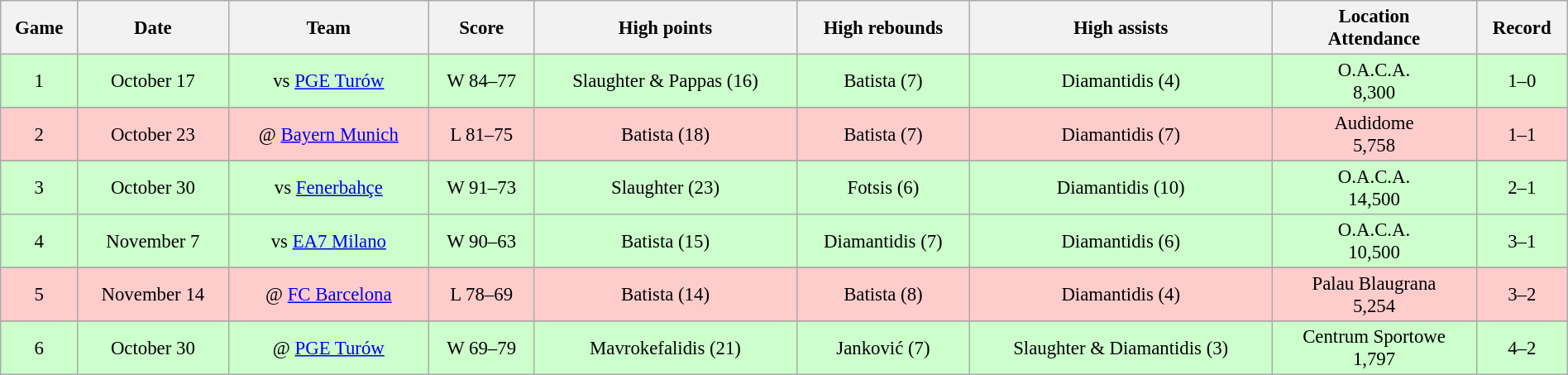<table class="wikitable sortable" style="font-size:95%; text-align:center;" width=100%>
<tr>
<th>Game</th>
<th>Date</th>
<th>Team</th>
<th>Score</th>
<th>High points</th>
<th>High rebounds</th>
<th>High assists</th>
<th>Location <br> Attendance</th>
<th>Record</th>
</tr>
<tr style="background:#cfc;">
<td>1</td>
<td>October 17</td>
<td>vs  <a href='#'>PGE Turów</a></td>
<td>W 84–77</td>
<td>Slaughter & Pappas (16)</td>
<td>Batista (7)</td>
<td>Diamantidis (4)</td>
<td>O.A.C.A. <br>8,300</td>
<td>1–0</td>
</tr>
<tr>
</tr>
<tr style="background:#fcc;">
<td>2</td>
<td>October 23</td>
<td>@  <a href='#'>Bayern Munich</a></td>
<td>L 81–75</td>
<td>Batista (18)</td>
<td>Batista (7)</td>
<td>Diamantidis (7)</td>
<td>Audidome <br> 5,758</td>
<td>1–1</td>
</tr>
<tr>
</tr>
<tr style="background:#cfc;">
<td>3</td>
<td>October 30</td>
<td>vs  <a href='#'>Fenerbahçe</a></td>
<td>W 91–73</td>
<td>Slaughter (23)</td>
<td>Fotsis (6)</td>
<td>Diamantidis (10)</td>
<td>O.A.C.A. <br> 14,500</td>
<td>2–1</td>
</tr>
<tr style="background:#cfc;">
<td>4</td>
<td>November 7</td>
<td>vs  <a href='#'>EA7 Milano</a></td>
<td>W 90–63</td>
<td>Batista (15)</td>
<td>Diamantidis (7)</td>
<td>Diamantidis (6)</td>
<td>O.A.C.A. <br>10,500</td>
<td>3–1</td>
</tr>
<tr>
</tr>
<tr style="background:#fcc;">
<td>5</td>
<td>November 14</td>
<td>@  <a href='#'>FC Barcelona</a></td>
<td>L 78–69</td>
<td>Batista (14)</td>
<td>Batista (8)</td>
<td>Diamantidis (4)</td>
<td>Palau Blaugrana <br> 5,254</td>
<td>3–2</td>
</tr>
<tr>
</tr>
<tr style="background:#cfc;">
<td>6</td>
<td>October 30</td>
<td>@  <a href='#'>PGE Turów</a></td>
<td>W 69–79</td>
<td>Mavrokefalidis (21)</td>
<td>Janković (7)</td>
<td>Slaughter & Diamantidis (3)</td>
<td>Centrum Sportowe <br> 1,797</td>
<td>4–2</td>
</tr>
</table>
